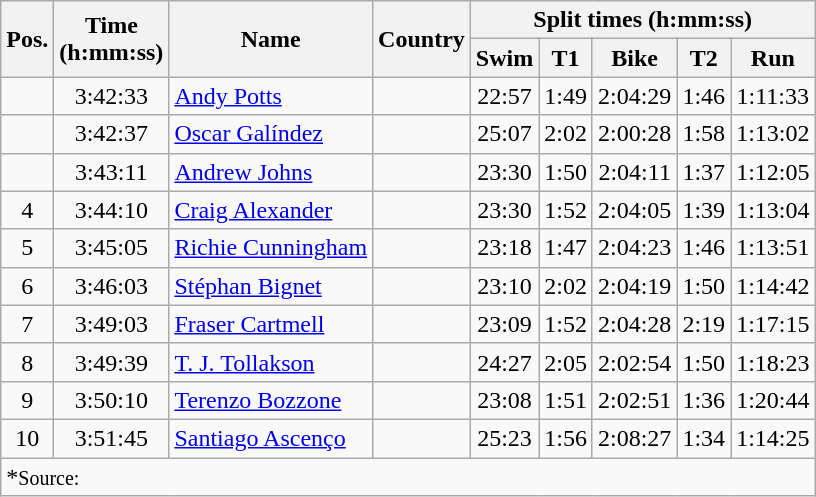<table class="wikitable" style="text-align:center">
<tr>
<th rowspan="2">Pos.</th>
<th rowspan="2">Time<br>(h:mm:ss)</th>
<th rowspan="2">Name</th>
<th rowspan="2">Country</th>
<th colspan="5">Split times (h:mm:ss)</th>
</tr>
<tr>
<th>Swim</th>
<th>T1</th>
<th>Bike</th>
<th>T2</th>
<th>Run</th>
</tr>
<tr>
<td></td>
<td>3:42:33</td>
<td align="left"><a href='#'>Andy Potts</a></td>
<td align="left"></td>
<td>22:57</td>
<td>1:49</td>
<td>2:04:29</td>
<td>1:46</td>
<td>1:11:33</td>
</tr>
<tr>
<td></td>
<td>3:42:37</td>
<td align="left"><a href='#'>Oscar Galíndez</a></td>
<td align="left"></td>
<td>25:07</td>
<td>2:02</td>
<td>2:00:28</td>
<td>1:58</td>
<td>1:13:02</td>
</tr>
<tr>
<td></td>
<td>3:43:11</td>
<td align="left"><a href='#'>Andrew Johns</a></td>
<td align="left"></td>
<td>23:30</td>
<td>1:50</td>
<td>2:04:11</td>
<td>1:37</td>
<td>1:12:05</td>
</tr>
<tr>
<td>4</td>
<td>3:44:10</td>
<td align="left"><a href='#'>Craig Alexander</a></td>
<td align="left"></td>
<td>23:30</td>
<td>1:52</td>
<td>2:04:05</td>
<td>1:39</td>
<td>1:13:04</td>
</tr>
<tr>
<td>5</td>
<td>3:45:05</td>
<td align="left"><a href='#'>Richie Cunningham</a></td>
<td align="left"></td>
<td>23:18</td>
<td>1:47</td>
<td>2:04:23</td>
<td>1:46</td>
<td>1:13:51</td>
</tr>
<tr>
<td>6</td>
<td>3:46:03</td>
<td align="left"><a href='#'>Stéphan Bignet</a></td>
<td align="left"></td>
<td>23:10</td>
<td>2:02</td>
<td>2:04:19</td>
<td>1:50</td>
<td>1:14:42</td>
</tr>
<tr>
<td>7</td>
<td>3:49:03</td>
<td align="left"><a href='#'>Fraser Cartmell</a></td>
<td align="left"></td>
<td>23:09</td>
<td>1:52</td>
<td>2:04:28</td>
<td>2:19</td>
<td>1:17:15</td>
</tr>
<tr>
<td>8</td>
<td>3:49:39</td>
<td align="left"><a href='#'>T. J. Tollakson</a></td>
<td align="left"></td>
<td>24:27</td>
<td>2:05</td>
<td>2:02:54</td>
<td>1:50</td>
<td>1:18:23</td>
</tr>
<tr>
<td>9</td>
<td>3:50:10</td>
<td align="left"><a href='#'>Terenzo Bozzone</a></td>
<td align="left"></td>
<td>23:08</td>
<td>1:51</td>
<td>2:02:51</td>
<td>1:36</td>
<td>1:20:44</td>
</tr>
<tr>
<td>10</td>
<td>3:51:45</td>
<td align="left"><a href='#'>Santiago Ascenço</a></td>
<td align="left"></td>
<td>25:23</td>
<td>1:56</td>
<td>2:08:27</td>
<td>1:34</td>
<td>1:14:25</td>
</tr>
<tr>
<td colspan="9" align="left">*<small>Source:</small></td>
</tr>
</table>
